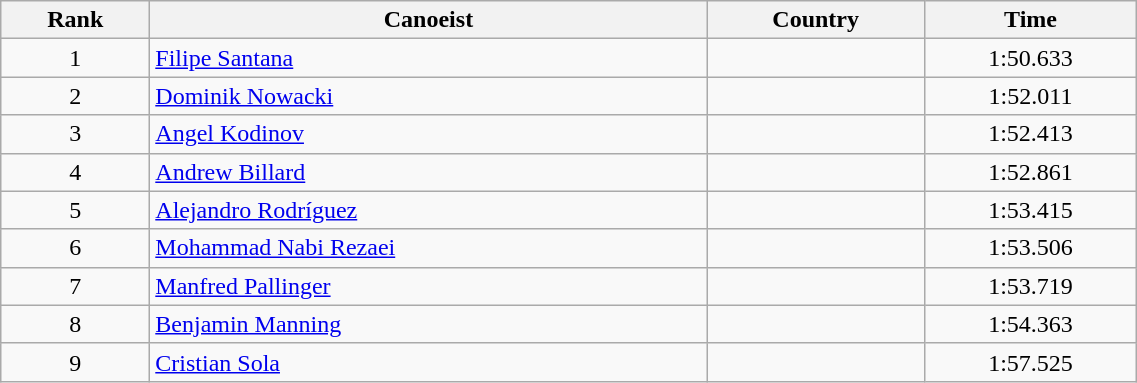<table class="wikitable" style="text-align:center;width: 60%">
<tr>
<th>Rank</th>
<th>Canoeist</th>
<th>Country</th>
<th>Time</th>
</tr>
<tr>
<td>1</td>
<td align="left"><a href='#'>Filipe Santana</a></td>
<td align="left"></td>
<td>1:50.633</td>
</tr>
<tr>
<td>2</td>
<td align="left"><a href='#'>Dominik Nowacki</a></td>
<td align="left"></td>
<td>1:52.011</td>
</tr>
<tr>
<td>3</td>
<td align="left"><a href='#'>Angel Kodinov</a></td>
<td align="left"></td>
<td>1:52.413</td>
</tr>
<tr>
<td>4</td>
<td align="left"><a href='#'>Andrew Billard</a></td>
<td align="left"></td>
<td>1:52.861</td>
</tr>
<tr>
<td>5</td>
<td align="left"><a href='#'>Alejandro Rodríguez</a></td>
<td align="left"></td>
<td>1:53.415</td>
</tr>
<tr>
<td>6</td>
<td align="left"><a href='#'>Mohammad Nabi Rezaei</a></td>
<td align="left"></td>
<td>1:53.506</td>
</tr>
<tr>
<td>7</td>
<td align="left"><a href='#'>Manfred Pallinger</a></td>
<td align="left"></td>
<td>1:53.719</td>
</tr>
<tr>
<td>8</td>
<td align="left"><a href='#'>Benjamin Manning</a></td>
<td align="left"></td>
<td>1:54.363</td>
</tr>
<tr>
<td>9</td>
<td align="left"><a href='#'>Cristian Sola</a></td>
<td align="left"></td>
<td>1:57.525</td>
</tr>
</table>
